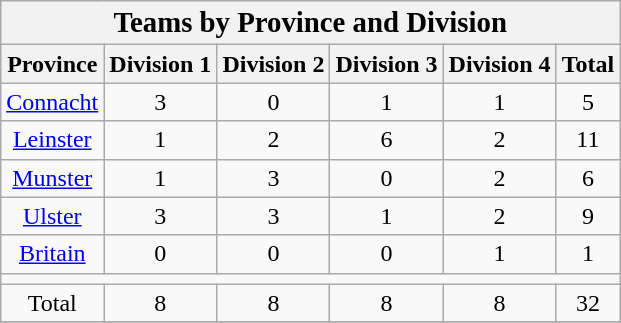<table class="wikitable" style="text-align:center">
<tr>
<th colspan=6><big>Teams by Province and Division</big></th>
</tr>
<tr>
<th>Province</th>
<th>Division 1</th>
<th>Division 2</th>
<th>Division 3</th>
<th>Division 4</th>
<th>Total</th>
</tr>
<tr>
<td><a href='#'>Connacht</a></td>
<td>3</td>
<td>0</td>
<td>1</td>
<td>1</td>
<td>5</td>
</tr>
<tr>
<td><a href='#'>Leinster</a></td>
<td>1</td>
<td>2</td>
<td>6</td>
<td>2</td>
<td>11</td>
</tr>
<tr>
<td><a href='#'>Munster</a></td>
<td>1</td>
<td>3</td>
<td>0</td>
<td>2</td>
<td>6</td>
</tr>
<tr>
<td><a href='#'>Ulster</a></td>
<td>3</td>
<td>3</td>
<td>1</td>
<td>2</td>
<td>9</td>
</tr>
<tr>
<td><a href='#'>Britain</a></td>
<td>0</td>
<td>0</td>
<td>0</td>
<td>1</td>
<td>1</td>
</tr>
<tr>
<td colspan=6></td>
</tr>
<tr>
<td>Total</td>
<td>8</td>
<td>8</td>
<td>8</td>
<td>8</td>
<td>32</td>
</tr>
<tr>
</tr>
</table>
